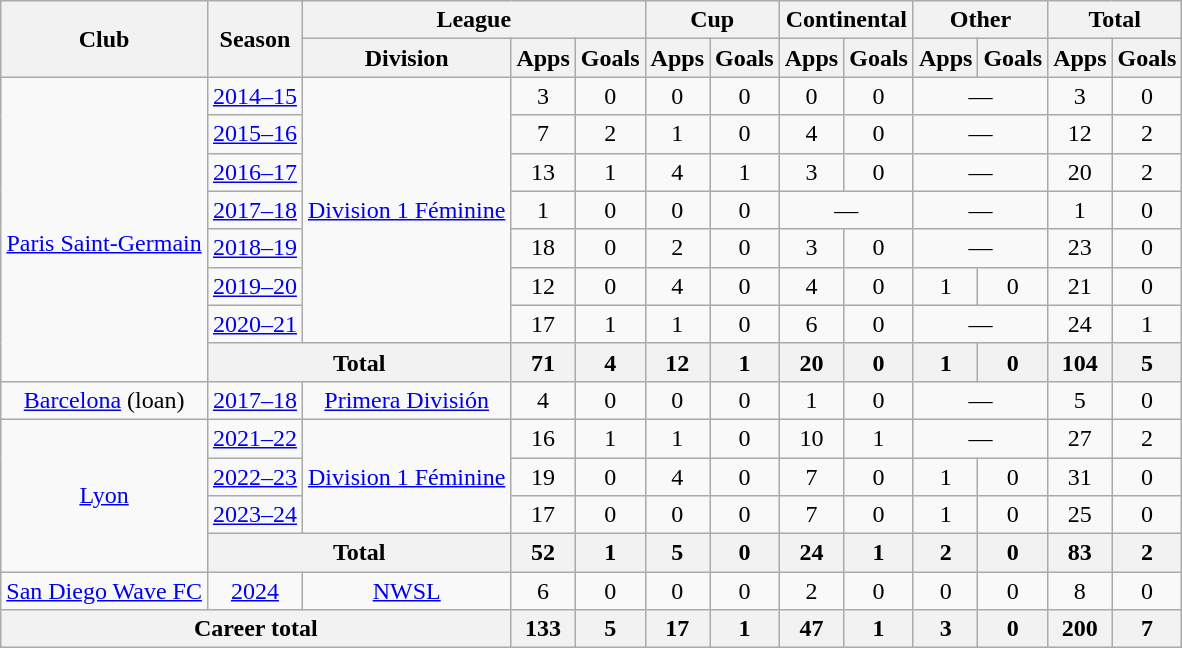<table class="wikitable" style="text-align: center;">
<tr>
<th rowspan="2">Club</th>
<th rowspan="2">Season</th>
<th colspan="3">League</th>
<th colspan="2">Cup</th>
<th colspan="2">Continental</th>
<th colspan="2">Other</th>
<th colspan="2">Total</th>
</tr>
<tr>
<th>Division</th>
<th>Apps</th>
<th>Goals</th>
<th>Apps</th>
<th>Goals</th>
<th>Apps</th>
<th>Goals</th>
<th>Apps</th>
<th>Goals</th>
<th>Apps</th>
<th>Goals</th>
</tr>
<tr>
<td rowspan="8" valign="center"><br><a href='#'>Paris Saint-Germain</a></td>
<td><a href='#'>2014–15</a></td>
<td rowspan="7"><a href='#'>Division 1 Féminine</a></td>
<td>3</td>
<td>0</td>
<td>0</td>
<td>0</td>
<td>0</td>
<td>0</td>
<td colspan="2">—</td>
<td>3</td>
<td>0</td>
</tr>
<tr>
<td><a href='#'>2015–16</a></td>
<td>7</td>
<td>2</td>
<td>1</td>
<td>0</td>
<td>4</td>
<td>0</td>
<td colspan="2">—</td>
<td>12</td>
<td>2</td>
</tr>
<tr>
<td><a href='#'>2016–17</a></td>
<td>13</td>
<td>1</td>
<td>4</td>
<td>1</td>
<td>3</td>
<td>0</td>
<td colspan="2">—</td>
<td>20</td>
<td>2</td>
</tr>
<tr>
<td><a href='#'>2017–18</a></td>
<td>1</td>
<td>0</td>
<td>0</td>
<td>0</td>
<td colspan="2">—</td>
<td colspan="2">—</td>
<td>1</td>
<td>0</td>
</tr>
<tr>
<td><a href='#'>2018–19</a></td>
<td>18</td>
<td>0</td>
<td>2</td>
<td>0</td>
<td>3</td>
<td>0</td>
<td colspan="2">—</td>
<td>23</td>
<td>0</td>
</tr>
<tr>
<td><a href='#'>2019–20</a></td>
<td>12</td>
<td>0</td>
<td>4</td>
<td>0</td>
<td>4</td>
<td>0</td>
<td>1</td>
<td>0</td>
<td>21</td>
<td>0</td>
</tr>
<tr>
<td><a href='#'>2020–21</a></td>
<td>17</td>
<td>1</td>
<td>1</td>
<td>0</td>
<td>6</td>
<td>0</td>
<td colspan="2">—</td>
<td>24</td>
<td>1</td>
</tr>
<tr>
<th colspan="2">Total</th>
<th>71</th>
<th>4</th>
<th>12</th>
<th>1</th>
<th>20</th>
<th>0</th>
<th>1</th>
<th>0</th>
<th>104</th>
<th>5</th>
</tr>
<tr>
<td><a href='#'>Barcelona</a> (loan)</td>
<td><a href='#'>2017–18</a></td>
<td><a href='#'>Primera División</a></td>
<td>4</td>
<td>0</td>
<td>0</td>
<td>0</td>
<td>1</td>
<td>0</td>
<td colspan="2">—</td>
<td>5</td>
<td>0</td>
</tr>
<tr>
<td rowspan="4"><a href='#'>Lyon</a></td>
<td><a href='#'>2021–22</a></td>
<td rowspan="3"><a href='#'>Division 1 Féminine</a></td>
<td>16</td>
<td>1</td>
<td>1</td>
<td>0</td>
<td>10</td>
<td>1</td>
<td colspan="2">—</td>
<td>27</td>
<td>2</td>
</tr>
<tr>
<td><a href='#'>2022–23</a></td>
<td>19</td>
<td>0</td>
<td>4</td>
<td>0</td>
<td>7</td>
<td>0</td>
<td>1</td>
<td>0</td>
<td>31</td>
<td>0</td>
</tr>
<tr>
<td><a href='#'>2023–24</a></td>
<td>17</td>
<td>0</td>
<td>0</td>
<td>0</td>
<td>7</td>
<td>0</td>
<td>1</td>
<td>0</td>
<td>25</td>
<td>0</td>
</tr>
<tr>
<th colspan="2">Total</th>
<th>52</th>
<th>1</th>
<th>5</th>
<th>0</th>
<th>24</th>
<th>1</th>
<th>2</th>
<th>0</th>
<th>83</th>
<th>2</th>
</tr>
<tr>
<td><a href='#'>San Diego Wave FC</a></td>
<td><a href='#'>2024</a></td>
<td><a href='#'>NWSL</a></td>
<td>6</td>
<td>0</td>
<td>0</td>
<td>0</td>
<td>2</td>
<td>0</td>
<td>0</td>
<td>0</td>
<td>8</td>
<td>0</td>
</tr>
<tr>
<th colspan="3">Career total</th>
<th>133</th>
<th>5</th>
<th>17</th>
<th>1</th>
<th>47</th>
<th>1</th>
<th>3</th>
<th>0</th>
<th>200</th>
<th>7</th>
</tr>
</table>
